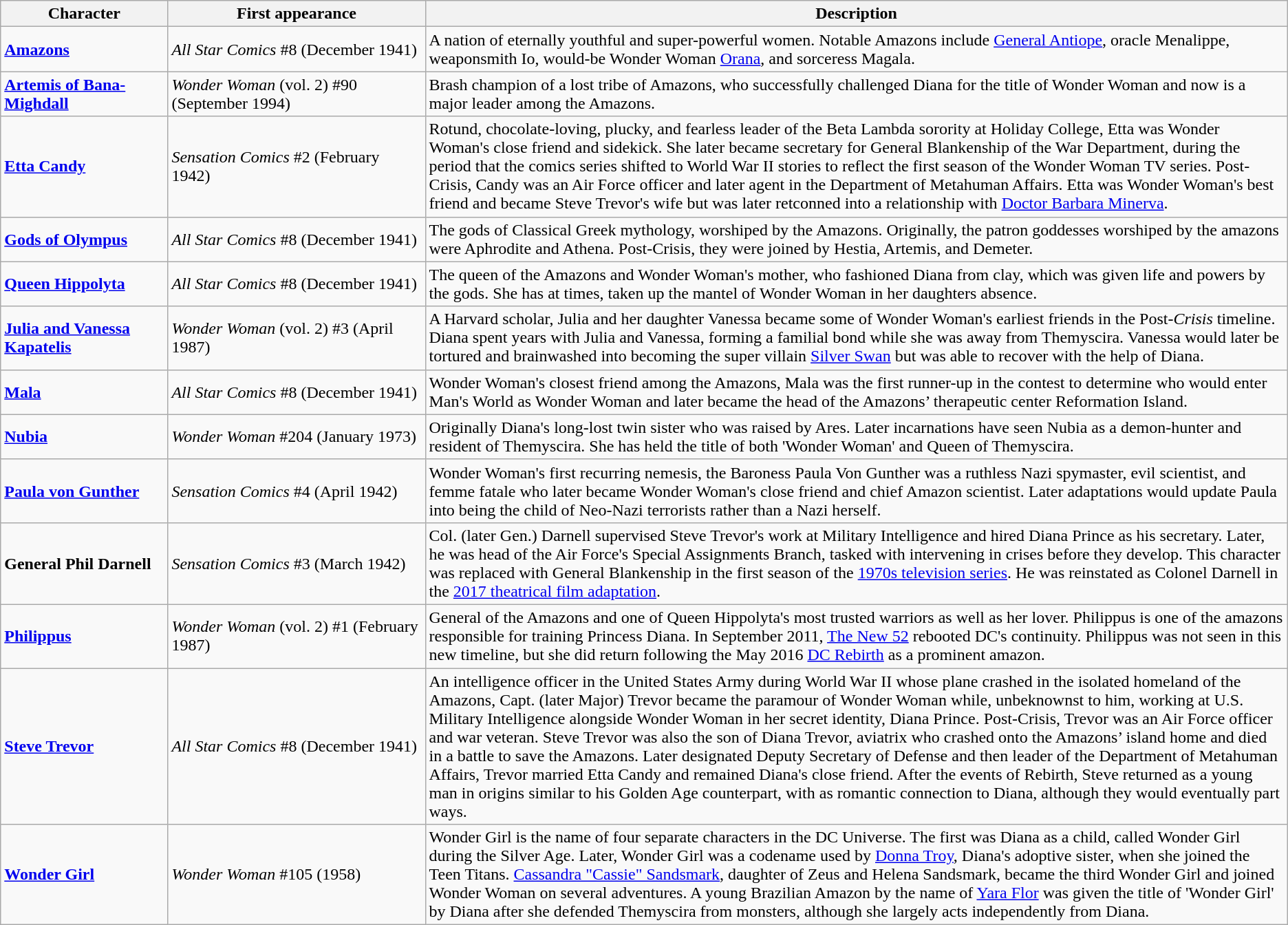<table class="wikitable">
<tr>
<th width="13%">Character</th>
<th width="20%">First appearance</th>
<th width="67%">Description</th>
</tr>
<tr>
<td><strong><a href='#'>Amazons</a></strong></td>
<td><em>All Star Comics</em> #8 (December 1941)</td>
<td>A nation of eternally youthful and super-powerful women. Notable Amazons include <a href='#'>General Antiope</a>, oracle Menalippe, weaponsmith Io, would-be Wonder Woman <a href='#'>Orana</a>, and sorceress Magala.</td>
</tr>
<tr>
<td><strong><a href='#'>Artemis of Bana-Mighdall</a></strong></td>
<td><em>Wonder Woman</em> (vol. 2) #90 (September 1994)</td>
<td>Brash champion of a lost tribe of Amazons, who successfully challenged Diana for the title of Wonder Woman and now is a major leader among the Amazons.</td>
</tr>
<tr>
<td><strong><a href='#'>Etta Candy</a></strong></td>
<td><em>Sensation Comics</em> #2 (February 1942)</td>
<td>Rotund, chocolate-loving, plucky, and fearless leader of the Beta Lambda sorority at Holiday College, Etta was Wonder Woman's close friend and sidekick. She later became secretary for General Blankenship of the War Department, during the period that the comics series shifted to World War II stories to reflect the first season of the Wonder Woman TV series. Post-Crisis, Candy was an Air Force officer and later agent in the Department of Metahuman Affairs. Etta was Wonder Woman's best friend and became Steve Trevor's wife but was later retconned into a relationship with <a href='#'>Doctor Barbara Minerva</a>.</td>
</tr>
<tr>
<td><strong><a href='#'>Gods of Olympus</a></strong></td>
<td><em>All Star Comics</em> #8 (December 1941)</td>
<td>The gods of Classical Greek mythology, worshiped by the Amazons. Originally, the patron goddesses worshiped by the amazons were Aphrodite and Athena. Post-Crisis, they were joined by Hestia, Artemis, and Demeter.</td>
</tr>
<tr>
<td><strong><a href='#'>Queen Hippolyta</a></strong></td>
<td><em>All Star Comics</em> #8 (December 1941)</td>
<td>The queen of the Amazons and Wonder Woman's mother, who fashioned Diana from clay, which was given life and powers by the gods. She has at times, taken up the mantel of Wonder Woman in her daughters absence.</td>
</tr>
<tr>
<td><strong><a href='#'>Julia and Vanessa Kapatelis</a></strong></td>
<td><em>Wonder Woman</em> (vol. 2) #3 (April 1987)</td>
<td>A Harvard scholar, Julia and her daughter Vanessa became some of Wonder Woman's earliest friends in the Post-<em>Crisis</em> timeline. Diana spent years with Julia and Vanessa, forming a familial bond while she was away from Themyscira. Vanessa would later be tortured and brainwashed into becoming the super villain <a href='#'>Silver Swan</a> but was able to recover with the help of Diana.</td>
</tr>
<tr>
<td><strong><a href='#'>Mala</a></strong></td>
<td><em>All Star Comics</em> #8 (December 1941)</td>
<td>Wonder Woman's closest friend among the Amazons, Mala was the first runner-up in the contest to determine who would enter Man's World as Wonder Woman and later became the head of the Amazons’ therapeutic center Reformation Island.</td>
</tr>
<tr>
<td><strong><a href='#'>Nubia</a></strong></td>
<td><em>Wonder Woman</em> #204 (January 1973)</td>
<td>Originally Diana's long-lost twin sister who was raised by Ares. Later incarnations have seen Nubia as a demon-hunter and resident of Themyscira. She has held the title of both 'Wonder Woman' and Queen of Themyscira.</td>
</tr>
<tr>
<td><strong><a href='#'>Paula von Gunther</a></strong></td>
<td><em>Sensation Comics</em> #4 (April 1942)</td>
<td>Wonder Woman's first recurring nemesis, the Baroness Paula Von Gunther was a ruthless Nazi spymaster, evil scientist, and femme fatale who later became Wonder Woman's close friend and chief Amazon scientist. Later adaptations would update Paula into being the child of Neo-Nazi terrorists rather than a Nazi herself.</td>
</tr>
<tr>
<td><strong>General Phil Darnell</strong></td>
<td><em>Sensation Comics</em> #3 (March 1942)</td>
<td>Col. (later Gen.) Darnell supervised Steve Trevor's work at Military Intelligence and hired Diana Prince as his secretary. Later, he was head of the Air Force's Special Assignments Branch, tasked with intervening in crises before they develop. This character was replaced with General Blankenship in the first season of the <a href='#'>1970s television series</a>. He was reinstated as Colonel Darnell in the <a href='#'>2017 theatrical film adaptation</a>.</td>
</tr>
<tr>
<td><strong><a href='#'>Philippus</a></strong></td>
<td><em>Wonder Woman</em> (vol. 2) #1 (February 1987)</td>
<td>General of the Amazons and one of Queen Hippolyta's most trusted warriors as well as her lover. Philippus is one of the amazons responsible for training Princess Diana. In September 2011, <a href='#'>The New 52</a> rebooted DC's continuity. Philippus was not seen in this new timeline, but she did return following the May 2016 <a href='#'>DC Rebirth</a> as a prominent amazon.</td>
</tr>
<tr>
<td><strong><a href='#'>Steve Trevor</a></strong></td>
<td><em>All Star Comics</em> #8 (December 1941)</td>
<td>An intelligence officer in the United States Army during World War II whose plane crashed in the isolated homeland of the Amazons, Capt. (later Major) Trevor became the paramour of Wonder Woman while, unbeknownst to him, working at U.S. Military Intelligence alongside Wonder Woman in her secret identity, Diana Prince. Post-Crisis, Trevor was an Air Force officer and war veteran. Steve Trevor was also the son of Diana Trevor, aviatrix who crashed onto the Amazons’ island home and died in a battle to save the Amazons. Later designated Deputy Secretary of Defense and then leader of the Department of Metahuman Affairs, Trevor married Etta Candy and remained Diana's close friend. After the events of Rebirth, Steve returned as a young man in origins similar to his Golden Age counterpart, with as romantic connection to Diana, although they would eventually part ways. </td>
</tr>
<tr>
<td><strong><a href='#'>Wonder Girl</a></strong></td>
<td><em>Wonder Woman</em> #105 (1958)</td>
<td>Wonder Girl is the name of four separate characters in the DC Universe. The first was Diana as a child, called Wonder Girl during the Silver Age. Later, Wonder Girl was a codename used by <a href='#'>Donna Troy</a>, Diana's adoptive sister, when she joined the Teen Titans. <a href='#'>Cassandra "Cassie" Sandsmark</a>, daughter of Zeus and Helena Sandsmark, became the third Wonder Girl and joined Wonder Woman on several adventures. A young Brazilian Amazon by the name of <a href='#'>Yara Flor</a> was given the title of 'Wonder Girl' by Diana after she defended Themyscira from monsters, although she largely acts independently from Diana.</td>
</tr>
</table>
